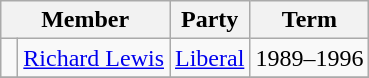<table class="wikitable">
<tr>
<th colspan="2">Member</th>
<th>Party</th>
<th>Term</th>
</tr>
<tr>
<td> </td>
<td><a href='#'>Richard Lewis</a></td>
<td><a href='#'>Liberal</a></td>
<td>1989–1996</td>
</tr>
<tr>
</tr>
</table>
